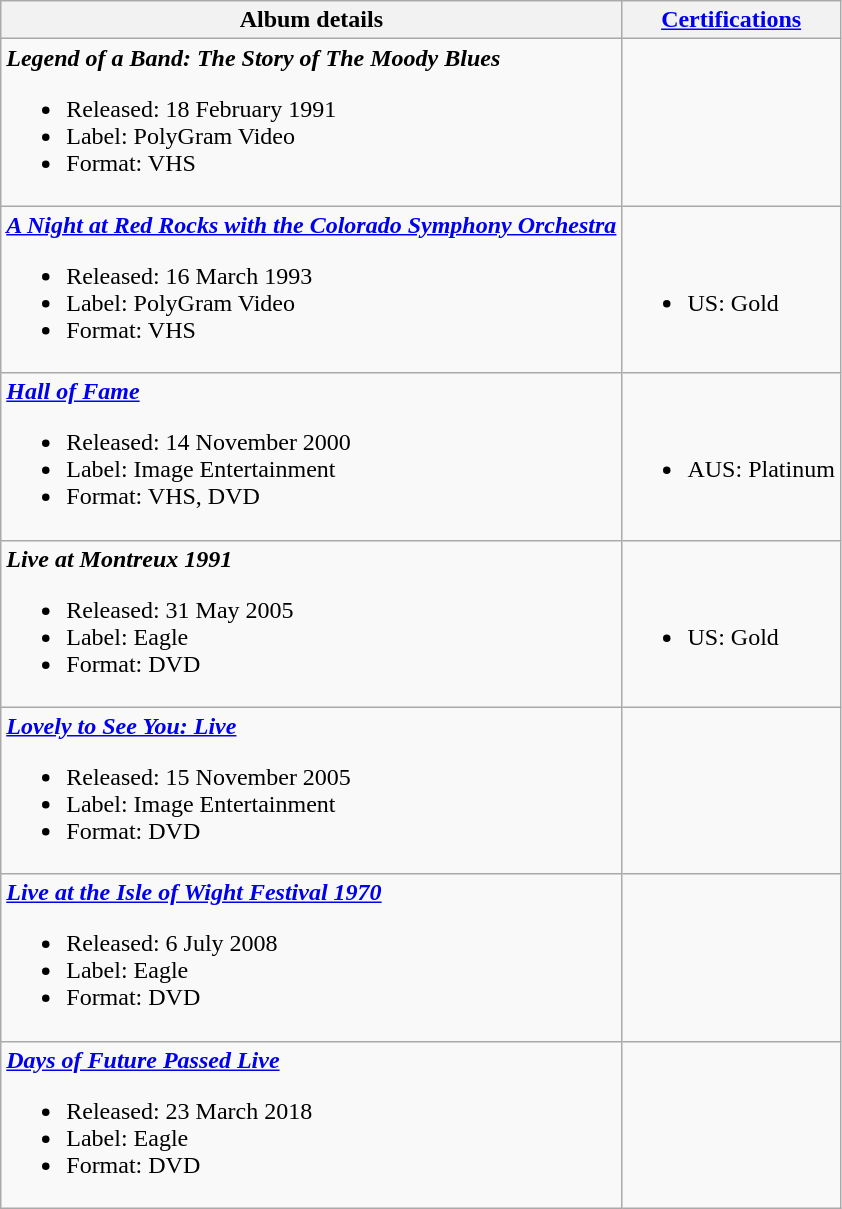<table class="wikitable">
<tr>
<th scope="col">Album details</th>
<th scope="col"><a href='#'>Certifications</a></th>
</tr>
<tr>
<td><strong><em>Legend of a Band: The Story of The Moody Blues</em></strong><br><ul><li>Released: 18 February 1991</li><li>Label: PolyGram Video</li><li>Format: VHS</li></ul></td>
</tr>
<tr>
<td><strong><em><a href='#'>A Night at Red Rocks with the Colorado Symphony Orchestra</a></em></strong><br><ul><li>Released: 16 March 1993</li><li>Label: PolyGram Video</li><li>Format: VHS</li></ul></td>
<td><br><ul><li>US: Gold</li></ul></td>
</tr>
<tr>
<td><strong><em><a href='#'>Hall of Fame</a></em></strong><br><ul><li>Released: 14 November 2000</li><li>Label: Image Entertainment</li><li>Format: VHS, DVD</li></ul></td>
<td><br><ul><li>AUS: Platinum</li></ul></td>
</tr>
<tr>
<td><strong><em>Live at Montreux 1991</em></strong><br><ul><li>Released: 31 May 2005</li><li>Label: Eagle</li><li>Format: DVD</li></ul></td>
<td><br><ul><li>US: Gold</li></ul></td>
</tr>
<tr>
<td><strong><em><a href='#'>Lovely to See You: Live</a></em></strong><br><ul><li>Released: 15 November 2005</li><li>Label: Image Entertainment</li><li>Format: DVD</li></ul></td>
<td></td>
</tr>
<tr>
<td><strong><em><a href='#'>Live at the Isle of Wight Festival 1970</a></em></strong><br><ul><li>Released: 6 July 2008</li><li>Label: Eagle</li><li>Format: DVD</li></ul></td>
<td></td>
</tr>
<tr>
<td><strong><em><a href='#'>Days of Future Passed Live</a></em></strong><br><ul><li>Released: 23 March 2018</li><li>Label: Eagle</li><li>Format: DVD</li></ul></td>
<td></td>
</tr>
</table>
